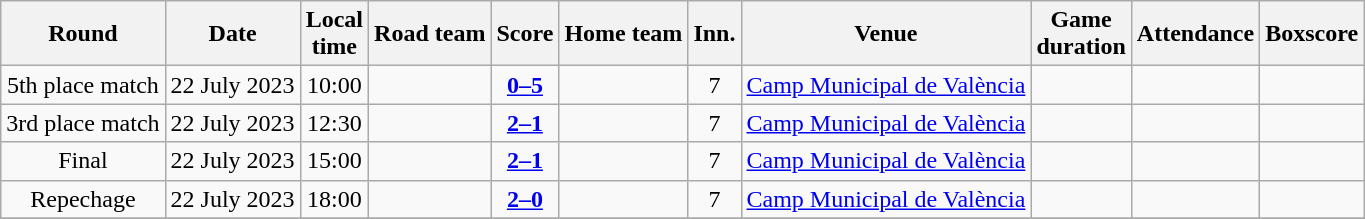<table class="wikitable" style="text-align:center">
<tr>
<th>Round</th>
<th>Date</th>
<th>Local<br>time</th>
<th>Road team</th>
<th>Score</th>
<th>Home team</th>
<th>Inn.</th>
<th>Venue</th>
<th>Game<br>duration</th>
<th>Attendance</th>
<th>Boxscore</th>
</tr>
<tr>
<td>5th place match</td>
<td>22 July 2023</td>
<td>10:00</td>
<td align=right></td>
<td><a href='#'><strong>0–5</strong></a></td>
<td align=left><strong></strong></td>
<td>7</td>
<td><a href='#'>Camp Municipal de València</a></td>
<td></td>
<td></td>
<td></td>
</tr>
<tr>
<td>3rd place match</td>
<td>22 July 2023</td>
<td>12:30</td>
<td align=right><strong></strong></td>
<td><a href='#'><strong>2–1</strong></a></td>
<td align=left></td>
<td>7</td>
<td><a href='#'>Camp Municipal de València</a></td>
<td></td>
<td></td>
<td></td>
</tr>
<tr>
<td>Final</td>
<td>22 July 2023</td>
<td>15:00</td>
<td align=right><strong></strong></td>
<td><a href='#'><strong>2–1</strong></a></td>
<td align=left></td>
<td>7</td>
<td><a href='#'>Camp Municipal de València</a></td>
<td></td>
<td></td>
<td></td>
</tr>
<tr>
<td>Repechage</td>
<td>22 July 2023</td>
<td>18:00</td>
<td align=right><strong></strong></td>
<td><a href='#'><strong>2–0</strong></a></td>
<td align=left></td>
<td>7</td>
<td><a href='#'>Camp Municipal de València</a></td>
<td></td>
<td></td>
<td></td>
</tr>
<tr>
</tr>
</table>
